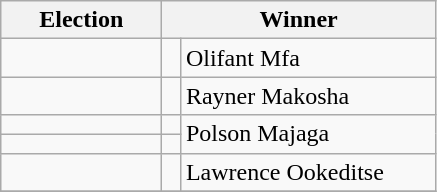<table class=wikitable>
<tr>
<th width=100>Election</th>
<th width=175 colspan=2>Winner</th>
</tr>
<tr>
<td></td>
<td width=5 bgcolor=></td>
<td>Olifant Mfa</td>
</tr>
<tr>
<td></td>
<td width=5 bgcolor=></td>
<td>Rayner Makosha</td>
</tr>
<tr>
<td></td>
<td width=5 bgcolor=></td>
<td rowspan=2>Polson Majaga</td>
</tr>
<tr>
<td></td>
<td bgcolor=></td>
</tr>
<tr>
<td></td>
<td width=5 bgcolor=></td>
<td>Lawrence Ookeditse</td>
</tr>
<tr>
</tr>
</table>
